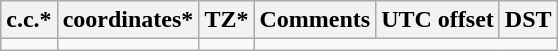<table class="wikitable sortable">
<tr>
<th>c.c.*</th>
<th>coordinates*</th>
<th>TZ*</th>
<th>Comments</th>
<th>UTC offset</th>
<th>DST</th>
</tr>
<tr --->
<td></td>
<td></td>
<td></td>
</tr>
</table>
